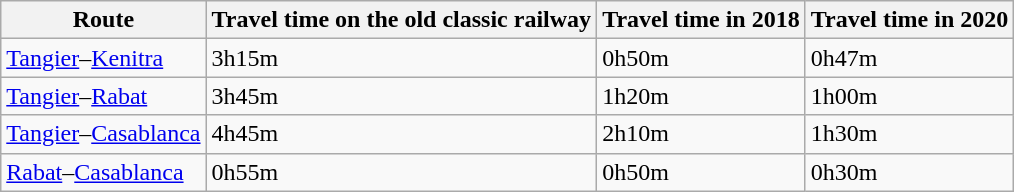<table class="wikitable">
<tr>
<th>Route</th>
<th>Travel time on the old classic railway</th>
<th>Travel time in 2018</th>
<th>Travel time in 2020</th>
</tr>
<tr>
<td><a href='#'>Tangier</a>–<a href='#'>Kenitra</a></td>
<td>3h15m</td>
<td>0h50m</td>
<td>0h47m</td>
</tr>
<tr>
<td><a href='#'>Tangier</a>–<a href='#'>Rabat</a></td>
<td>3h45m</td>
<td>1h20m</td>
<td>1h00m</td>
</tr>
<tr>
<td><a href='#'>Tangier</a>–<a href='#'>Casablanca</a></td>
<td>4h45m</td>
<td>2h10m</td>
<td>1h30m</td>
</tr>
<tr>
<td><a href='#'>Rabat</a>–<a href='#'>Casablanca</a></td>
<td>0h55m</td>
<td>0h50m</td>
<td>0h30m</td>
</tr>
</table>
